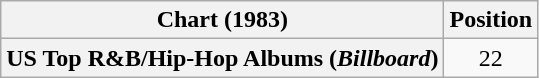<table class="wikitable plainrowheaders" style="text-align:center">
<tr>
<th scope="col">Chart (1983)</th>
<th scope="col">Position</th>
</tr>
<tr>
<th scope="row">US Top R&B/Hip-Hop Albums (<em>Billboard</em>)</th>
<td>22</td>
</tr>
</table>
